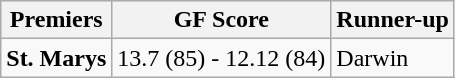<table class="wikitable" style="text-align:left;">
<tr style="background:#efefef;">
<th>Premiers</th>
<th>GF Score</th>
<th>Runner-up</th>
</tr>
<tr>
<td><strong>St. Marys</strong></td>
<td>13.7 (85) - 12.12 (84)</td>
<td>Darwin</td>
</tr>
</table>
